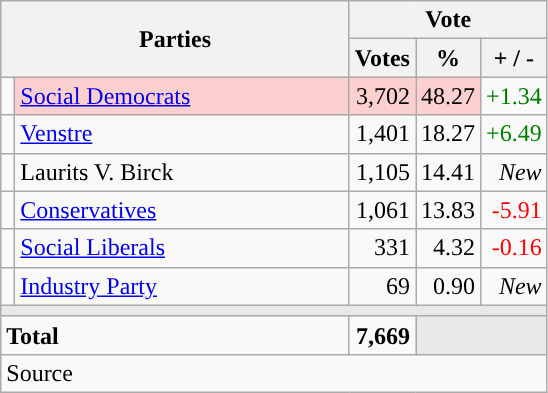<table class="wikitable" style="text-align:right;">
<tr>
<th style="text-align:centre;" rowspan="2" colspan="2" width="225">Parties</th>
<th colspan="3">Vote</th>
</tr>
<tr>
<th width="15">Votes</th>
<th width="15">%</th>
<th width="15">+ / -</th>
</tr>
<tr>
<td width="2" style="color:inherit;background:"></td>
<td bgcolor=#fbd0ce  align="left"><a href='#'>Social Democrats</a></td>
<td bgcolor=#fbd0ce>3,702</td>
<td bgcolor=#fbd0ce>48.27</td>
<td style=color:green;>+1.34</td>
</tr>
<tr>
<td width="2" style="color:inherit;background:"></td>
<td align="left"><a href='#'>Venstre</a></td>
<td>1,401</td>
<td>18.27</td>
<td style=color:green;>+6.49</td>
</tr>
<tr>
<td width="2" style="color:inherit;background:"></td>
<td align="left">Laurits V. Birck</td>
<td>1,105</td>
<td>14.41</td>
<td><em>New</em></td>
</tr>
<tr>
<td width="2" style="color:inherit;background:"></td>
<td align="left"><a href='#'>Conservatives</a></td>
<td>1,061</td>
<td>13.83</td>
<td style=color:red;>-5.91</td>
</tr>
<tr>
<td width="2" style="color:inherit;background:"></td>
<td align="left"><a href='#'>Social Liberals</a></td>
<td>331</td>
<td>4.32</td>
<td style=color:red;>-0.16</td>
</tr>
<tr>
<td width="2" style="color:inherit;background:"></td>
<td align="left"><a href='#'>Industry Party</a></td>
<td>69</td>
<td>0.90</td>
<td><em>New</em></td>
</tr>
<tr>
<td colspan="7" bgcolor="#E9E9E9"></td>
</tr>
<tr>
<td align="left" colspan="2"><strong>Total</strong></td>
<td><strong>7,669</strong></td>
<td bgcolor="#E9E9E9" colspan="2"></td>
</tr>
<tr>
<td align="left" colspan="6">Source</td>
</tr>
</table>
